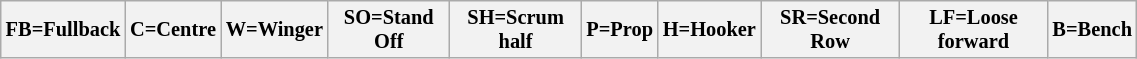<table class="wikitable"  style="font-size:85%; width:60%;">
<tr>
<th>FB=Fullback</th>
<th>C=Centre</th>
<th>W=Winger</th>
<th>SO=Stand Off</th>
<th>SH=Scrum half</th>
<th>P=Prop</th>
<th>H=Hooker</th>
<th>SR=Second Row</th>
<th>LF=Loose forward</th>
<th>B=Bench</th>
</tr>
</table>
